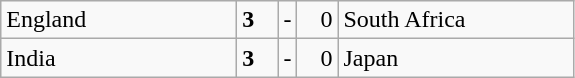<table class="wikitable">
<tr>
<td width=150> England</td>
<td style="width:20px; text-align:left;"><strong>3</strong></td>
<td>-</td>
<td style="width:20px; text-align:right;">0</td>
<td width=150> South Africa</td>
</tr>
<tr>
<td> India</td>
<td style="text-align:left;"><strong>3</strong></td>
<td>-</td>
<td style="text-align:right;">0</td>
<td> Japan</td>
</tr>
</table>
